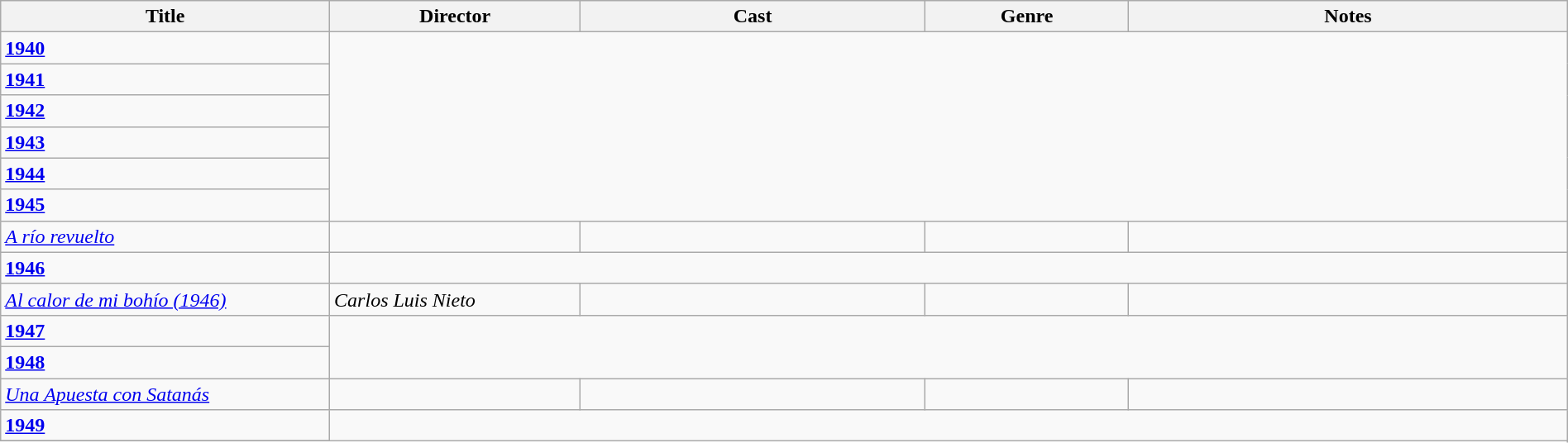<table class="wikitable" width= "100%">
<tr>
<th width=21%>Title</th>
<th width=16%>Director</th>
<th width=22%>Cast</th>
<th width=13%>Genre</th>
<th width=28%>Notes</th>
</tr>
<tr>
<td><strong><a href='#'>1940</a></strong></td>
</tr>
<tr>
<td><strong><a href='#'>1941</a></strong></td>
</tr>
<tr>
<td><strong><a href='#'>1942</a></strong></td>
</tr>
<tr>
<td><strong><a href='#'>1943</a></strong></td>
</tr>
<tr>
<td><strong><a href='#'>1944</a></strong></td>
</tr>
<tr>
<td><strong><a href='#'>1945</a></strong></td>
</tr>
<tr>
<td><em><a href='#'>A río revuelto</a> </em></td>
<td></td>
<td></td>
<td></td>
<td></td>
</tr>
<tr>
<td><strong><a href='#'>1946</a></strong></td>
</tr>
<tr>
<td><em><a href='#'>Al calor de mi bohío (1946)</a> </em></td>
<td><em>Carlos Luis Nieto</em></td>
<td></td>
<td></td>
<td></td>
</tr>
<tr>
<td><strong><a href='#'>1947</a></strong></td>
</tr>
<tr>
<td><strong><a href='#'>1948</a></strong></td>
</tr>
<tr>
<td><em><a href='#'>Una Apuesta con Satanás</a></em></td>
<td></td>
<td></td>
<td></td>
<td></td>
</tr>
<tr>
<td><strong><a href='#'>1949</a></strong></td>
</tr>
<tr>
</tr>
</table>
